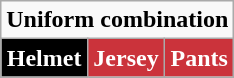<table class="wikitable"  style="display: inline-table;">
<tr>
<td align="center" Colspan="3"><strong>Uniform combination</strong></td>
</tr>
<tr align="center">
<td style="background:#000000; color:white"><strong>Helmet</strong></td>
<td style="background:#cb333b; color:white"><strong>Jersey</strong></td>
<td style="background:#cb333b; color:white"><strong>Pants</strong></td>
</tr>
</table>
